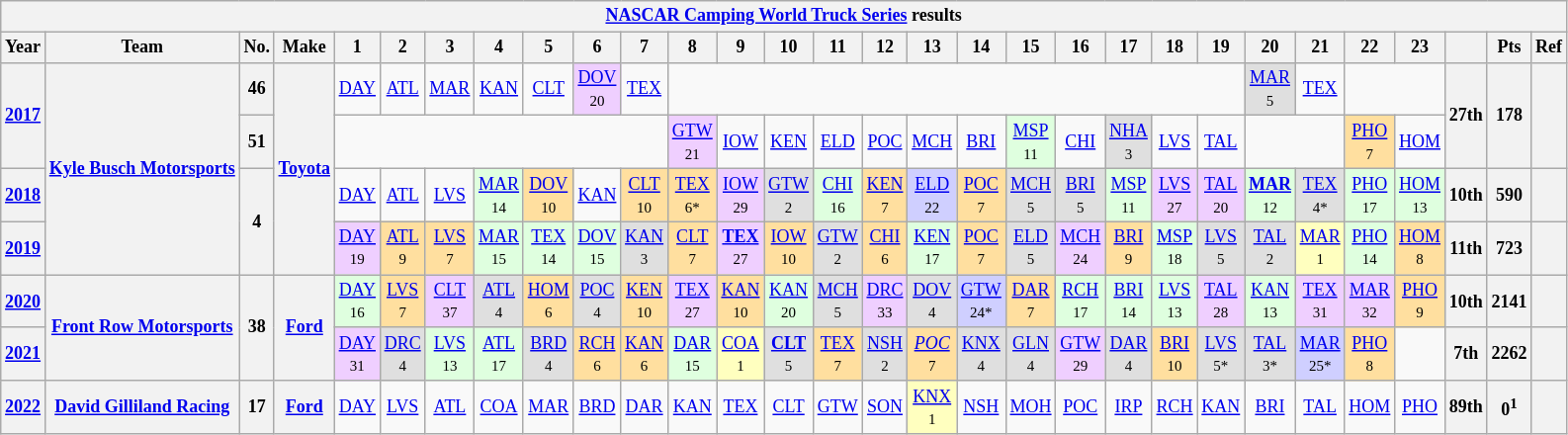<table class="wikitable" style="text-align:center; font-size:75%">
<tr>
<th colspan=45><a href='#'>NASCAR Camping World Truck Series</a> results</th>
</tr>
<tr>
<th>Year</th>
<th>Team</th>
<th>No.</th>
<th>Make</th>
<th>1</th>
<th>2</th>
<th>3</th>
<th>4</th>
<th>5</th>
<th>6</th>
<th>7</th>
<th>8</th>
<th>9</th>
<th>10</th>
<th>11</th>
<th>12</th>
<th>13</th>
<th>14</th>
<th>15</th>
<th>16</th>
<th>17</th>
<th>18</th>
<th>19</th>
<th>20</th>
<th>21</th>
<th>22</th>
<th>23</th>
<th></th>
<th>Pts</th>
<th>Ref</th>
</tr>
<tr>
<th rowspan=2><a href='#'>2017</a></th>
<th rowspan=4><a href='#'>Kyle Busch Motorsports</a></th>
<th>46</th>
<th rowspan=4><a href='#'>Toyota</a></th>
<td><a href='#'>DAY</a></td>
<td><a href='#'>ATL</a></td>
<td><a href='#'>MAR</a></td>
<td><a href='#'>KAN</a></td>
<td><a href='#'>CLT</a></td>
<td style="background:#EFCFFF;"><a href='#'>DOV</a><br><small>20</small></td>
<td><a href='#'>TEX</a></td>
<td colspan=12></td>
<td style="background:#DFDFDF;"><a href='#'>MAR</a><br><small>5</small></td>
<td><a href='#'>TEX</a></td>
<td colspan=2></td>
<th rowspan=2>27th</th>
<th rowspan=2>178</th>
<th rowspan=2></th>
</tr>
<tr>
<th>51</th>
<td colspan=7></td>
<td style="background:#EFCFFF;"><a href='#'>GTW</a><br><small>21</small></td>
<td><a href='#'>IOW</a></td>
<td><a href='#'>KEN</a></td>
<td><a href='#'>ELD</a></td>
<td><a href='#'>POC</a></td>
<td><a href='#'>MCH</a></td>
<td><a href='#'>BRI</a></td>
<td style="background:#DFFFDF;"><a href='#'>MSP</a><br><small>11</small></td>
<td><a href='#'>CHI</a></td>
<td style="background:#DFDFDF;"><a href='#'>NHA</a><br><small>3</small></td>
<td><a href='#'>LVS</a></td>
<td><a href='#'>TAL</a></td>
<td colspan=2></td>
<td style="background:#FFDF9F;"><a href='#'>PHO</a><br><small>7</small></td>
<td><a href='#'>HOM</a></td>
</tr>
<tr>
<th><a href='#'>2018</a></th>
<th rowspan=2>4</th>
<td><a href='#'>DAY</a></td>
<td><a href='#'>ATL</a></td>
<td><a href='#'>LVS</a></td>
<td style="background:#DFFFDF;"><a href='#'>MAR</a><br><small>14</small></td>
<td style="background:#FFDF9F;"><a href='#'>DOV</a><br><small>10</small></td>
<td><a href='#'>KAN</a></td>
<td style="background:#FFDF9F;"><a href='#'>CLT</a><br><small>10</small></td>
<td style="background:#FFDF9F;"><a href='#'>TEX</a><br><small>6*</small></td>
<td style="background:#EFCFFF;"><a href='#'>IOW</a><br><small>29</small></td>
<td style="background:#DFDFDF;"><a href='#'>GTW</a><br><small>2</small></td>
<td style="background:#DFFFDF;"><a href='#'>CHI</a><br><small>16</small></td>
<td style="background:#FFDF9F;"><a href='#'>KEN</a><br><small>7</small></td>
<td style="background:#CFCFFF;"><a href='#'>ELD</a><br><small>22</small></td>
<td style="background:#FFDF9F;"><a href='#'>POC</a><br><small>7</small></td>
<td style="background:#DFDFDF;"><a href='#'>MCH</a><br><small>5</small></td>
<td style="background:#DFDFDF;"><a href='#'>BRI</a><br><small>5</small></td>
<td style="background:#DFFFDF;"><a href='#'>MSP</a><br><small>11</small></td>
<td style="background:#EFCFFF;"><a href='#'>LVS</a><br><small>27</small></td>
<td style="background:#EFCFFF;"><a href='#'>TAL</a><br><small>20</small></td>
<td style="background:#DFFFDF;"><strong><a href='#'>MAR</a></strong><br><small>12</small></td>
<td style="background:#DFDFDF;"><a href='#'>TEX</a><br><small>4*</small></td>
<td style="background:#DFFFDF;"><a href='#'>PHO</a><br><small>17</small></td>
<td style="background:#DFFFDF;"><a href='#'>HOM</a><br><small>13</small></td>
<th>10th</th>
<th>590</th>
<th></th>
</tr>
<tr>
<th><a href='#'>2019</a></th>
<td style="background:#EFCFFF;"><a href='#'>DAY</a><br><small>19</small></td>
<td style="background:#FFDF9F;"><a href='#'>ATL</a><br><small>9</small></td>
<td style="background:#FFDF9F;"><a href='#'>LVS</a><br><small>7</small></td>
<td style="background:#DFFFDF;"><a href='#'>MAR</a><br><small>15</small></td>
<td style="background:#DFFFDF;"><a href='#'>TEX</a><br><small>14</small></td>
<td style="background:#DFFFDF;"><a href='#'>DOV</a><br><small>15</small></td>
<td style="background:#DFDFDF;"><a href='#'>KAN</a><br><small>3</small></td>
<td style="background:#FFDF9F;"><a href='#'>CLT</a><br><small>7</small></td>
<td style="background:#EFCFFF;"><strong><a href='#'>TEX</a></strong><br><small>27</small></td>
<td style="background:#FFDF9F;"><a href='#'>IOW</a><br><small>10</small></td>
<td style="background:#DFDFDF;"><a href='#'>GTW</a><br><small>2</small></td>
<td style="background:#FFDF9F;"><a href='#'>CHI</a><br><small>6</small></td>
<td style="background:#DFFFDF;"><a href='#'>KEN</a><br><small>17</small></td>
<td style="background:#FFDF9F;"><a href='#'>POC</a><br><small>7</small></td>
<td style="background:#DFDFDF;"><a href='#'>ELD</a><br><small>5</small></td>
<td style="background:#EFCFFF;"><a href='#'>MCH</a><br><small>24</small></td>
<td style="background:#FFDF9F;"><a href='#'>BRI</a><br><small>9</small></td>
<td style="background:#DFFFDF;"><a href='#'>MSP</a><br><small>18</small></td>
<td style="background:#DFDFDF;"><a href='#'>LVS</a><br><small>5</small></td>
<td style="background:#DFDFDF;"><a href='#'>TAL</a><br><small>2</small></td>
<td style="background:#FFFFBF;"><a href='#'>MAR</a><br><small>1</small></td>
<td style="background:#DFFFDF;"><a href='#'>PHO</a><br><small>14</small></td>
<td style="background:#FFDF9F;"><a href='#'>HOM</a><br><small>8</small></td>
<th>11th</th>
<th>723</th>
<th></th>
</tr>
<tr>
<th><a href='#'>2020</a></th>
<th rowspan=2><a href='#'>Front Row Motorsports</a></th>
<th rowspan=2>38</th>
<th rowspan=2><a href='#'>Ford</a></th>
<td style="background:#DFFFDF;"><a href='#'>DAY</a><br><small>16</small></td>
<td style="background:#FFDF9F;"><a href='#'>LVS</a><br><small>7</small></td>
<td style="background:#EFCFFF;"><a href='#'>CLT</a><br><small>37</small></td>
<td style="background:#DFDFDF;"><a href='#'>ATL</a><br><small>4</small></td>
<td style="background:#FFDF9F;"><a href='#'>HOM</a><br><small>6</small></td>
<td style="background:#DFDFDF;"><a href='#'>POC</a><br><small>4</small></td>
<td style="background:#FFDF9F;"><a href='#'>KEN</a><br><small>10</small></td>
<td style="background:#EFCFFF;"><a href='#'>TEX</a><br><small>27</small></td>
<td style="background:#FFDF9F;"><a href='#'>KAN</a><br><small>10</small></td>
<td style="background:#DFFFDF;"><a href='#'>KAN</a><br><small>20</small></td>
<td style="background:#DFDFDF;"><a href='#'>MCH</a><br><small>5</small></td>
<td style="background:#EFCFFF;"><a href='#'>DRC</a><br><small>33</small></td>
<td style="background:#DFDFDF;"><a href='#'>DOV</a><br><small>4</small></td>
<td style="background:#CFCFFF;"><a href='#'>GTW</a><br><small>24*</small></td>
<td style="background:#FFDF9F;"><a href='#'>DAR</a><br><small>7</small></td>
<td style="background:#DFFFDF;"><a href='#'>RCH</a><br><small>17</small></td>
<td style="background:#DFFFDF;"><a href='#'>BRI</a><br><small>14</small></td>
<td style="background:#DFFFDF;"><a href='#'>LVS</a><br><small>13</small></td>
<td style="background:#EFCFFF;"><a href='#'>TAL</a><br><small>28</small></td>
<td style="background:#DFFFDF;"><a href='#'>KAN</a><br><small>13</small></td>
<td style="background:#EFCFFF;"><a href='#'>TEX</a><br><small>31</small></td>
<td style="background:#EFCFFF;"><a href='#'>MAR</a><br><small>32</small></td>
<td style="background:#FFDF9F;"><a href='#'>PHO</a><br><small>9</small></td>
<th>10th</th>
<th>2141</th>
<th></th>
</tr>
<tr>
<th><a href='#'>2021</a></th>
<td style="background:#EFCFFF;"><a href='#'>DAY</a><br><small>31</small></td>
<td style="background:#DFDFDF;"><a href='#'>DRC</a><br><small>4</small></td>
<td style="background:#DFFFDF;"><a href='#'>LVS</a><br><small>13</small></td>
<td style="background:#DFFFDF;"><a href='#'>ATL</a><br><small>17</small></td>
<td style="background:#DFDFDF;"><a href='#'>BRD</a><br><small>4</small></td>
<td style="background:#FFDF9F;"><a href='#'>RCH</a><br><small>6</small></td>
<td style="background:#FFDF9F;"><a href='#'>KAN</a><br><small>6</small></td>
<td style="background:#DFFFDF;"><a href='#'>DAR</a><br><small>15</small></td>
<td style="background:#FFFFBF;"><a href='#'>COA</a><br><small>1</small></td>
<td style="background:#DFDFDF;"><strong><a href='#'>CLT</a></strong><br><small>5</small></td>
<td style="background:#FFDF9F;"><a href='#'>TEX</a><br><small>7</small></td>
<td style="background:#DFDFDF;"><a href='#'>NSH</a><br><small>2</small></td>
<td style="background:#FFDF9F;"><em><a href='#'>POC</a></em><br><small>7</small></td>
<td style="background:#DFDFDF;"><a href='#'>KNX</a><br><small>4</small></td>
<td style="background:#DFDFDF;"><a href='#'>GLN</a><br><small>4</small></td>
<td style="background:#EFCFFF;"><a href='#'>GTW</a><br><small>29</small></td>
<td style="background:#DFDFDF;"><a href='#'>DAR</a><br><small>4</small></td>
<td style="background:#FFDF9F;"><a href='#'>BRI</a><br><small>10</small></td>
<td style="background:#DFDFDF;"><a href='#'>LVS</a><br><small>5*</small></td>
<td style="background:#DFDFDF;"><a href='#'>TAL</a><br><small>3*</small></td>
<td style="background:#CFCFFF;"><a href='#'>MAR</a><br><small>25*</small></td>
<td style="background:#FFDF9F;"><a href='#'>PHO</a><br><small>8</small></td>
<td></td>
<th>7th</th>
<th>2262</th>
<th></th>
</tr>
<tr>
<th><a href='#'>2022</a></th>
<th><a href='#'>David Gilliland Racing</a></th>
<th>17</th>
<th><a href='#'>Ford</a></th>
<td><a href='#'>DAY</a></td>
<td><a href='#'>LVS</a></td>
<td><a href='#'>ATL</a></td>
<td><a href='#'>COA</a></td>
<td><a href='#'>MAR</a></td>
<td><a href='#'>BRD</a></td>
<td><a href='#'>DAR</a></td>
<td><a href='#'>KAN</a></td>
<td><a href='#'>TEX</a></td>
<td><a href='#'>CLT</a></td>
<td><a href='#'>GTW</a></td>
<td><a href='#'>SON</a></td>
<td style="background:#FFFFBF;"><a href='#'>KNX</a><br><small>1</small></td>
<td><a href='#'>NSH</a></td>
<td><a href='#'>MOH</a></td>
<td><a href='#'>POC</a></td>
<td><a href='#'>IRP</a></td>
<td><a href='#'>RCH</a></td>
<td><a href='#'>KAN</a></td>
<td><a href='#'>BRI</a></td>
<td><a href='#'>TAL</a></td>
<td><a href='#'>HOM</a></td>
<td><a href='#'>PHO</a></td>
<th>89th</th>
<th>0<sup>1</sup></th>
<th></th>
</tr>
</table>
